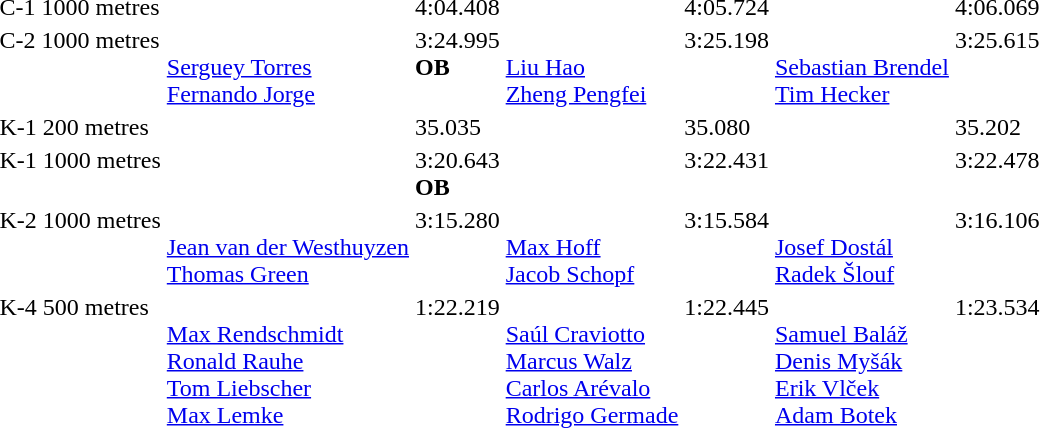<table>
<tr valign="top">
<td>C-1 1000 metres<br></td>
<td></td>
<td>4:04.408</td>
<td></td>
<td>4:05.724</td>
<td></td>
<td>4:06.069</td>
</tr>
<tr valign="top">
<td>C-2 1000 metres<br></td>
<td> <br> <a href='#'>Serguey Torres</a> <br> <a href='#'>Fernando Jorge</a></td>
<td>3:24.995 <br> <strong>OB</strong></td>
<td> <br> <a href='#'>Liu Hao</a> <br> <a href='#'>Zheng Pengfei</a></td>
<td>3:25.198</td>
<td> <br> <a href='#'>Sebastian Brendel</a> <br> <a href='#'>Tim Hecker</a></td>
<td>3:25.615</td>
</tr>
<tr valign="top">
<td>K-1 200 metres<br></td>
<td></td>
<td>35.035</td>
<td></td>
<td>35.080</td>
<td></td>
<td>35.202</td>
</tr>
<tr valign="top">
<td>K-1 1000 metres<br></td>
<td></td>
<td>3:20.643 <br>  <strong>OB</strong></td>
<td></td>
<td>3:22.431</td>
<td></td>
<td>3:22.478</td>
</tr>
<tr valign="top">
<td>K-2 1000 metres<br></td>
<td> <br> <a href='#'>Jean van der Westhuyzen</a> <br> <a href='#'>Thomas Green</a></td>
<td>3:15.280</td>
<td> <br> <a href='#'>Max Hoff</a> <br> <a href='#'>Jacob Schopf</a></td>
<td>3:15.584</td>
<td> <br> <a href='#'>Josef Dostál</a> <br> <a href='#'>Radek Šlouf</a></td>
<td>3:16.106</td>
</tr>
<tr valign="top">
<td>K-4 500 metres<br></td>
<td> <br> <a href='#'>Max Rendschmidt</a> <br> <a href='#'>Ronald Rauhe</a> <br> <a href='#'>Tom Liebscher</a> <br> <a href='#'>Max Lemke</a></td>
<td>1:22.219</td>
<td> <br> <a href='#'>Saúl Craviotto</a> <br> <a href='#'>Marcus Walz</a> <br> <a href='#'>Carlos Arévalo</a> <br> <a href='#'>Rodrigo Germade</a></td>
<td>1:22.445</td>
<td> <br> <a href='#'>Samuel Baláž</a> <br> <a href='#'>Denis Myšák</a> <br> <a href='#'>Erik Vlček</a> <br> <a href='#'>Adam Botek</a></td>
<td>1:23.534</td>
</tr>
</table>
